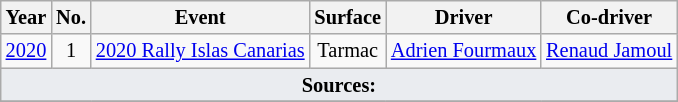<table class="wikitable" style="font-size: 85%; ">
<tr>
<th>Year</th>
<th>No.</th>
<th>Event</th>
<th>Surface</th>
<th>Driver</th>
<th>Co-driver</th>
</tr>
<tr>
<td align="center"><a href='#'>2020</a></td>
<td align="center">1</td>
<td> <a href='#'>2020 Rally Islas Canarias</a></td>
<td align="center">Tarmac</td>
<td> <a href='#'>Adrien Fourmaux</a></td>
<td> <a href='#'>Renaud Jamoul</a></td>
</tr>
<tr>
<td colspan="6" style="background-color:#EAECF0;text-align:center"><strong>Sources:</strong></td>
</tr>
<tr>
</tr>
</table>
